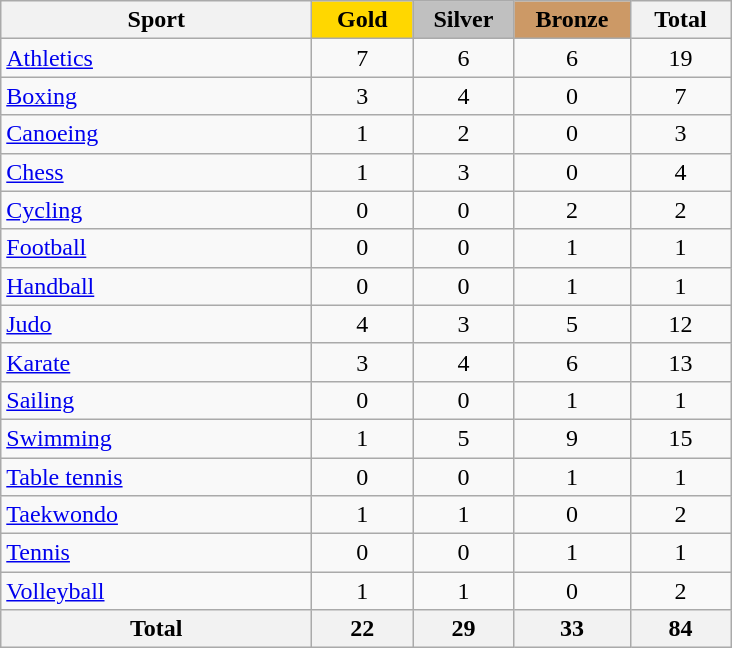<table class="wikitable sortable" style="text-align:center;">
<tr>
<th width=200>Sport</th>
<td bgcolor=gold width=60><strong>Gold</strong></td>
<td bgcolor=silver width=60><strong>Silver</strong></td>
<td bgcolor=#cc9966 width=70><strong>Bronze</strong></td>
<th width=60>Total</th>
</tr>
<tr>
<td align=left> <a href='#'>Athletics</a></td>
<td>7</td>
<td>6</td>
<td>6</td>
<td>19</td>
</tr>
<tr>
<td align=left> <a href='#'>Boxing</a></td>
<td>3</td>
<td>4</td>
<td>0</td>
<td>7</td>
</tr>
<tr>
<td align=left> <a href='#'>Canoeing</a></td>
<td>1</td>
<td>2</td>
<td>0</td>
<td>3</td>
</tr>
<tr>
<td align=left> <a href='#'>Chess</a></td>
<td>1</td>
<td>3</td>
<td>0</td>
<td>4</td>
</tr>
<tr>
<td align=left> <a href='#'>Cycling</a></td>
<td>0</td>
<td>0</td>
<td>2</td>
<td>2</td>
</tr>
<tr>
<td align=left> <a href='#'>Football</a></td>
<td>0</td>
<td>0</td>
<td>1</td>
<td>1</td>
</tr>
<tr>
<td align=left> <a href='#'>Handball</a></td>
<td>0</td>
<td>0</td>
<td>1</td>
<td>1</td>
</tr>
<tr>
<td align=left> <a href='#'>Judo</a></td>
<td>4</td>
<td>3</td>
<td>5</td>
<td>12</td>
</tr>
<tr>
<td align=left> <a href='#'>Karate</a></td>
<td>3</td>
<td>4</td>
<td>6</td>
<td>13</td>
</tr>
<tr>
<td align=left> <a href='#'>Sailing</a></td>
<td>0</td>
<td>0</td>
<td>1</td>
<td>1</td>
</tr>
<tr>
<td align=left> <a href='#'>Swimming</a></td>
<td>1</td>
<td>5</td>
<td>9</td>
<td>15</td>
</tr>
<tr>
<td align=left> <a href='#'>Table tennis</a></td>
<td>0</td>
<td>0</td>
<td>1</td>
<td>1</td>
</tr>
<tr>
<td align=left> <a href='#'>Taekwondo</a></td>
<td>1</td>
<td>1</td>
<td>0</td>
<td>2</td>
</tr>
<tr>
<td align=left> <a href='#'>Tennis</a></td>
<td>0</td>
<td>0</td>
<td>1</td>
<td>1</td>
</tr>
<tr>
<td align=left> <a href='#'>Volleyball</a></td>
<td>1</td>
<td>1</td>
<td>0</td>
<td>2</td>
</tr>
<tr>
<th>Total</th>
<th>22</th>
<th>29</th>
<th>33</th>
<th>84</th>
</tr>
</table>
